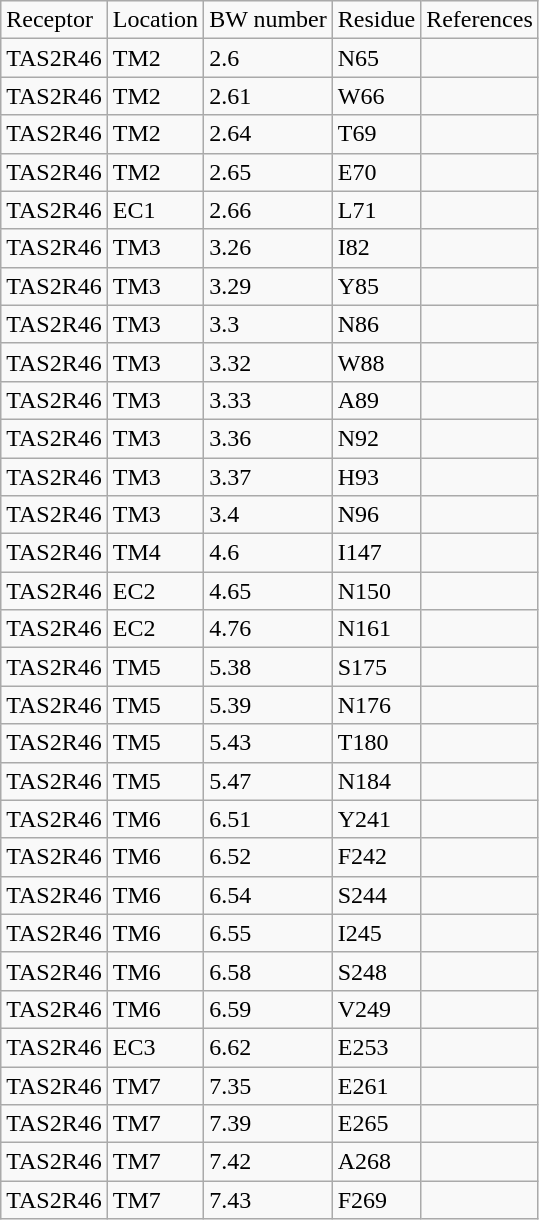<table class="wikitable">
<tr>
<td>Receptor</td>
<td>Location</td>
<td>BW number</td>
<td>Residue</td>
<td>References</td>
</tr>
<tr>
<td>TAS2R46</td>
<td>TM2</td>
<td>2.6</td>
<td>N65</td>
<td></td>
</tr>
<tr>
<td>TAS2R46</td>
<td>TM2</td>
<td>2.61</td>
<td>W66</td>
<td></td>
</tr>
<tr>
<td>TAS2R46</td>
<td>TM2</td>
<td>2.64</td>
<td>T69</td>
<td></td>
</tr>
<tr>
<td>TAS2R46</td>
<td>TM2</td>
<td>2.65</td>
<td>E70</td>
<td></td>
</tr>
<tr>
<td>TAS2R46</td>
<td>EC1</td>
<td>2.66</td>
<td>L71</td>
<td></td>
</tr>
<tr>
<td>TAS2R46</td>
<td>TM3</td>
<td>3.26</td>
<td>I82</td>
<td></td>
</tr>
<tr>
<td>TAS2R46</td>
<td>TM3</td>
<td>3.29</td>
<td>Y85</td>
<td></td>
</tr>
<tr>
<td>TAS2R46</td>
<td>TM3</td>
<td>3.3</td>
<td>N86</td>
<td></td>
</tr>
<tr>
<td>TAS2R46</td>
<td>TM3</td>
<td>3.32</td>
<td>W88</td>
<td></td>
</tr>
<tr>
<td>TAS2R46</td>
<td>TM3</td>
<td>3.33</td>
<td>A89</td>
<td></td>
</tr>
<tr>
<td>TAS2R46</td>
<td>TM3</td>
<td>3.36</td>
<td>N92</td>
<td></td>
</tr>
<tr>
<td>TAS2R46</td>
<td>TM3</td>
<td>3.37</td>
<td>H93</td>
<td></td>
</tr>
<tr>
<td>TAS2R46</td>
<td>TM3</td>
<td>3.4</td>
<td>N96</td>
<td></td>
</tr>
<tr>
<td>TAS2R46</td>
<td>TM4</td>
<td>4.6</td>
<td>I147</td>
<td></td>
</tr>
<tr>
<td>TAS2R46</td>
<td>EC2</td>
<td>4.65</td>
<td>N150</td>
<td></td>
</tr>
<tr>
<td>TAS2R46</td>
<td>EC2</td>
<td>4.76</td>
<td>N161</td>
<td></td>
</tr>
<tr>
<td>TAS2R46</td>
<td>TM5</td>
<td>5.38</td>
<td>S175</td>
<td></td>
</tr>
<tr>
<td>TAS2R46</td>
<td>TM5</td>
<td>5.39</td>
<td>N176</td>
<td></td>
</tr>
<tr>
<td>TAS2R46</td>
<td>TM5</td>
<td>5.43</td>
<td>T180</td>
<td></td>
</tr>
<tr>
<td>TAS2R46</td>
<td>TM5</td>
<td>5.47</td>
<td>N184</td>
<td></td>
</tr>
<tr>
<td>TAS2R46</td>
<td>TM6</td>
<td>6.51</td>
<td>Y241</td>
<td></td>
</tr>
<tr>
<td>TAS2R46</td>
<td>TM6</td>
<td>6.52</td>
<td>F242</td>
<td></td>
</tr>
<tr>
<td>TAS2R46</td>
<td>TM6</td>
<td>6.54</td>
<td>S244</td>
<td></td>
</tr>
<tr>
<td>TAS2R46</td>
<td>TM6</td>
<td>6.55</td>
<td>I245</td>
<td></td>
</tr>
<tr>
<td>TAS2R46</td>
<td>TM6</td>
<td>6.58</td>
<td>S248</td>
<td></td>
</tr>
<tr>
<td>TAS2R46</td>
<td>TM6</td>
<td>6.59</td>
<td>V249</td>
<td></td>
</tr>
<tr>
<td>TAS2R46</td>
<td>EC3</td>
<td>6.62</td>
<td>E253</td>
<td></td>
</tr>
<tr>
<td>TAS2R46</td>
<td>TM7</td>
<td>7.35</td>
<td>E261</td>
<td></td>
</tr>
<tr>
<td>TAS2R46</td>
<td>TM7</td>
<td>7.39</td>
<td>E265</td>
<td></td>
</tr>
<tr>
<td>TAS2R46</td>
<td>TM7</td>
<td>7.42</td>
<td>A268</td>
<td></td>
</tr>
<tr>
<td>TAS2R46</td>
<td>TM7</td>
<td>7.43</td>
<td>F269</td>
<td></td>
</tr>
</table>
